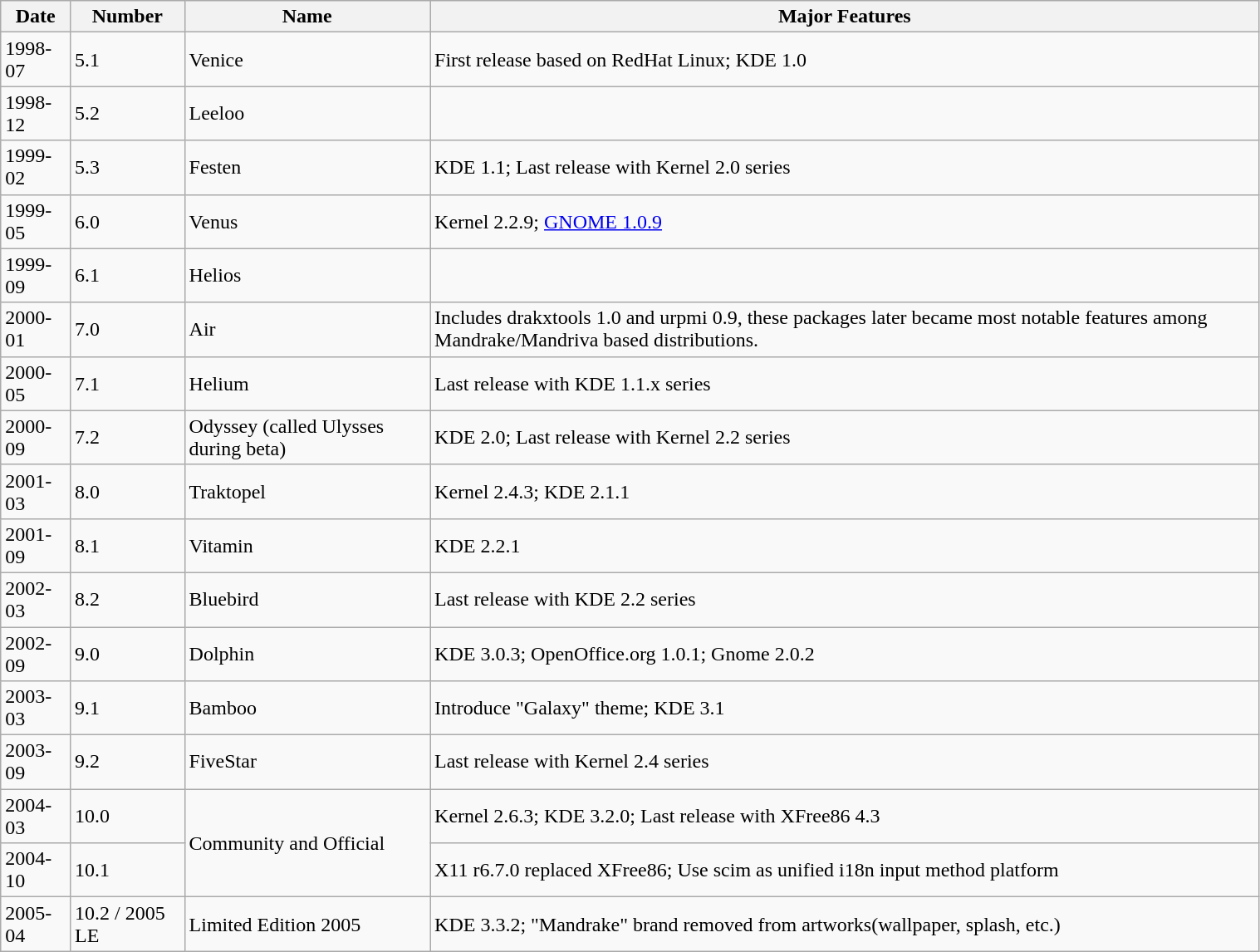<table class="wikitable" style="float:left;margin-right:2em;width:80%">
<tr>
<th>Date</th>
<th>Number</th>
<th>Name</th>
<th>Major Features</th>
</tr>
<tr>
<td>1998-07</td>
<td>5.1</td>
<td>Venice</td>
<td>First release based on RedHat Linux; KDE 1.0</td>
</tr>
<tr>
<td>1998-12</td>
<td>5.2</td>
<td>Leeloo</td>
<td></td>
</tr>
<tr>
<td>1999-02</td>
<td>5.3</td>
<td>Festen</td>
<td>KDE 1.1; Last release with Kernel 2.0 series</td>
</tr>
<tr>
<td>1999-05</td>
<td>6.0</td>
<td>Venus</td>
<td>Kernel 2.2.9; <a href='#'>GNOME 1.0.9</a></td>
</tr>
<tr>
<td>1999-09</td>
<td>6.1</td>
<td>Helios</td>
<td></td>
</tr>
<tr>
<td>2000-01</td>
<td>7.0</td>
<td>Air</td>
<td>Includes drakxtools 1.0 and urpmi 0.9, these packages later became most notable features among Mandrake/Mandriva based distributions.</td>
</tr>
<tr>
<td>2000-05</td>
<td>7.1</td>
<td>Helium</td>
<td>Last release with KDE 1.1.x series</td>
</tr>
<tr>
<td>2000-09</td>
<td>7.2</td>
<td>Odyssey (called Ulysses during beta)</td>
<td>KDE 2.0; Last release with Kernel 2.2 series</td>
</tr>
<tr>
<td>2001-03</td>
<td>8.0</td>
<td>Traktopel</td>
<td>Kernel 2.4.3; KDE 2.1.1</td>
</tr>
<tr>
<td>2001-09</td>
<td>8.1</td>
<td>Vitamin</td>
<td>KDE 2.2.1</td>
</tr>
<tr>
<td>2002-03</td>
<td>8.2</td>
<td>Bluebird</td>
<td>Last release with KDE 2.2 series</td>
</tr>
<tr>
<td>2002-09</td>
<td>9.0</td>
<td>Dolphin</td>
<td>KDE 3.0.3; OpenOffice.org 1.0.1; Gnome 2.0.2</td>
</tr>
<tr>
<td>2003-03</td>
<td>9.1</td>
<td>Bamboo</td>
<td>Introduce "Galaxy" theme; KDE 3.1</td>
</tr>
<tr>
<td>2003-09</td>
<td>9.2</td>
<td>FiveStar</td>
<td>Last release with Kernel 2.4 series</td>
</tr>
<tr>
<td>2004-03</td>
<td>10.0</td>
<td rowspan="2">Community and Official</td>
<td>Kernel 2.6.3; KDE 3.2.0; Last release with XFree86 4.3</td>
</tr>
<tr>
<td>2004-10</td>
<td>10.1</td>
<td>X11 r6.7.0 replaced XFree86; Use scim as unified i18n input method platform</td>
</tr>
<tr>
<td>2005-04</td>
<td>10.2 / 2005 LE</td>
<td>Limited Edition 2005</td>
<td>KDE 3.3.2; "Mandrake" brand removed from artworks(wallpaper, splash, etc.)</td>
</tr>
</table>
